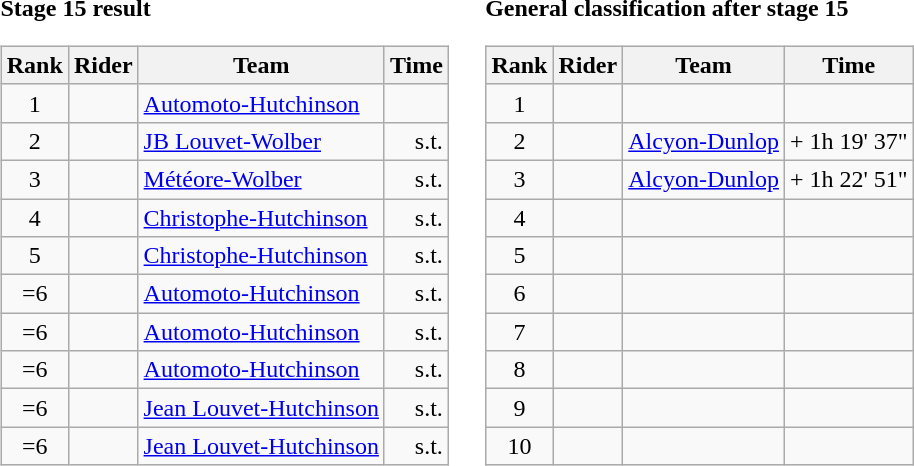<table>
<tr>
<td><strong>Stage 15 result</strong><br><table class="wikitable">
<tr>
<th scope="col">Rank</th>
<th scope="col">Rider</th>
<th scope="col">Team</th>
<th scope="col">Time</th>
</tr>
<tr>
<td style="text-align:center;">1</td>
<td></td>
<td><a href='#'>Automoto-Hutchinson</a></td>
<td style="text-align:right;"></td>
</tr>
<tr>
<td style="text-align:center;">2</td>
<td></td>
<td><a href='#'>JB Louvet-Wolber</a></td>
<td style="text-align:right;">s.t.</td>
</tr>
<tr>
<td style="text-align:center;">3</td>
<td></td>
<td><a href='#'>Météore-Wolber</a></td>
<td style="text-align:right;">s.t.</td>
</tr>
<tr>
<td style="text-align:center;">4</td>
<td></td>
<td><a href='#'>Christophe-Hutchinson</a></td>
<td style="text-align:right;">s.t.</td>
</tr>
<tr>
<td style="text-align:center;">5</td>
<td></td>
<td><a href='#'>Christophe-Hutchinson</a></td>
<td style="text-align:right;">s.t.</td>
</tr>
<tr>
<td style="text-align:center;">=6</td>
<td></td>
<td><a href='#'>Automoto-Hutchinson</a></td>
<td style="text-align:right;">s.t.</td>
</tr>
<tr>
<td style="text-align:center;">=6</td>
<td></td>
<td><a href='#'>Automoto-Hutchinson</a></td>
<td style="text-align:right;">s.t.</td>
</tr>
<tr>
<td style="text-align:center;">=6</td>
<td></td>
<td><a href='#'>Automoto-Hutchinson</a></td>
<td style="text-align:right;">s.t.</td>
</tr>
<tr>
<td style="text-align:center;">=6</td>
<td></td>
<td><a href='#'>Jean Louvet-Hutchinson</a></td>
<td style="text-align:right;">s.t.</td>
</tr>
<tr>
<td style="text-align:center;">=6</td>
<td></td>
<td><a href='#'>Jean Louvet-Hutchinson</a></td>
<td style="text-align:right;">s.t.</td>
</tr>
</table>
</td>
<td></td>
<td><strong>General classification after stage 15</strong><br><table class="wikitable">
<tr>
<th scope="col">Rank</th>
<th scope="col">Rider</th>
<th scope="col">Team</th>
<th scope="col">Time</th>
</tr>
<tr>
<td style="text-align:center;">1</td>
<td></td>
<td></td>
<td style="text-align:right;"></td>
</tr>
<tr>
<td style="text-align:center;">2</td>
<td></td>
<td><a href='#'>Alcyon-Dunlop</a></td>
<td style="text-align:right;">+ 1h 19' 37"</td>
</tr>
<tr>
<td style="text-align:center;">3</td>
<td></td>
<td><a href='#'>Alcyon-Dunlop</a></td>
<td style="text-align:right;">+ 1h 22' 51"</td>
</tr>
<tr>
<td style="text-align:center;">4</td>
<td></td>
<td></td>
<td></td>
</tr>
<tr>
<td style="text-align:center;">5</td>
<td></td>
<td></td>
<td></td>
</tr>
<tr>
<td style="text-align:center;">6</td>
<td></td>
<td></td>
<td></td>
</tr>
<tr>
<td style="text-align:center;">7</td>
<td></td>
<td></td>
<td></td>
</tr>
<tr>
<td style="text-align:center;">8</td>
<td></td>
<td></td>
<td></td>
</tr>
<tr>
<td style="text-align:center;">9</td>
<td></td>
<td></td>
<td></td>
</tr>
<tr>
<td style="text-align:center;">10</td>
<td></td>
<td></td>
<td></td>
</tr>
</table>
</td>
</tr>
</table>
